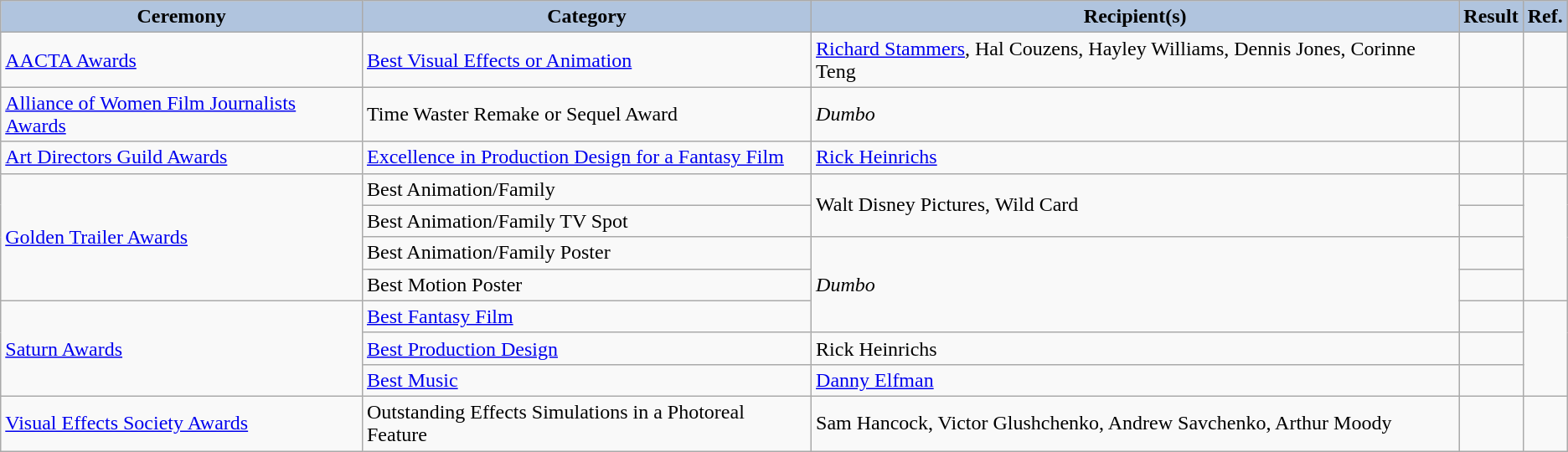<table class="wikitable" style="font-size:100%">
<tr style="text-align:center;">
<th style="background:#B0C4DE;">Ceremony</th>
<th style="background:#B0C4DE;">Category</th>
<th style="background:#B0C4DE;">Recipient(s)</th>
<th style="background:#B0C4DE;">Result</th>
<th style="background:#B0C4DE;">Ref.</th>
</tr>
<tr>
<td><a href='#'>AACTA Awards</a></td>
<td><a href='#'>Best Visual Effects or Animation</a></td>
<td><a href='#'>Richard Stammers</a>, Hal Couzens, Hayley Williams, Dennis Jones, Corinne Teng</td>
<td></td>
<td></td>
</tr>
<tr>
<td><a href='#'>Alliance of Women Film Journalists Awards</a></td>
<td>Time Waster Remake or Sequel Award</td>
<td><em>Dumbo</em></td>
<td></td>
<td></td>
</tr>
<tr>
<td><a href='#'>Art Directors Guild Awards</a></td>
<td><a href='#'>Excellence in Production Design for a Fantasy Film</a></td>
<td><a href='#'>Rick Heinrichs</a></td>
<td></td>
<td></td>
</tr>
<tr>
<td rowspan="4"><a href='#'>Golden Trailer Awards</a></td>
<td>Best Animation/Family</td>
<td rowspan="2">Walt Disney Pictures, Wild Card</td>
<td></td>
<td rowspan="4"></td>
</tr>
<tr>
<td>Best Animation/Family TV Spot</td>
<td></td>
</tr>
<tr>
<td>Best Animation/Family Poster</td>
<td rowspan="3"><em>Dumbo</em></td>
<td></td>
</tr>
<tr>
<td>Best Motion Poster</td>
<td></td>
</tr>
<tr>
<td rowspan="3"><a href='#'>Saturn Awards</a></td>
<td><a href='#'>Best Fantasy Film</a></td>
<td></td>
<td rowspan="3"></td>
</tr>
<tr>
<td><a href='#'>Best Production Design</a></td>
<td>Rick Heinrichs</td>
<td></td>
</tr>
<tr>
<td><a href='#'>Best Music</a></td>
<td><a href='#'>Danny Elfman</a></td>
<td></td>
</tr>
<tr>
<td><a href='#'>Visual Effects Society Awards</a></td>
<td>Outstanding Effects Simulations in a Photoreal Feature</td>
<td>Sam Hancock, Victor Glushchenko, Andrew Savchenko, Arthur Moody </td>
<td></td>
<td></td>
</tr>
</table>
